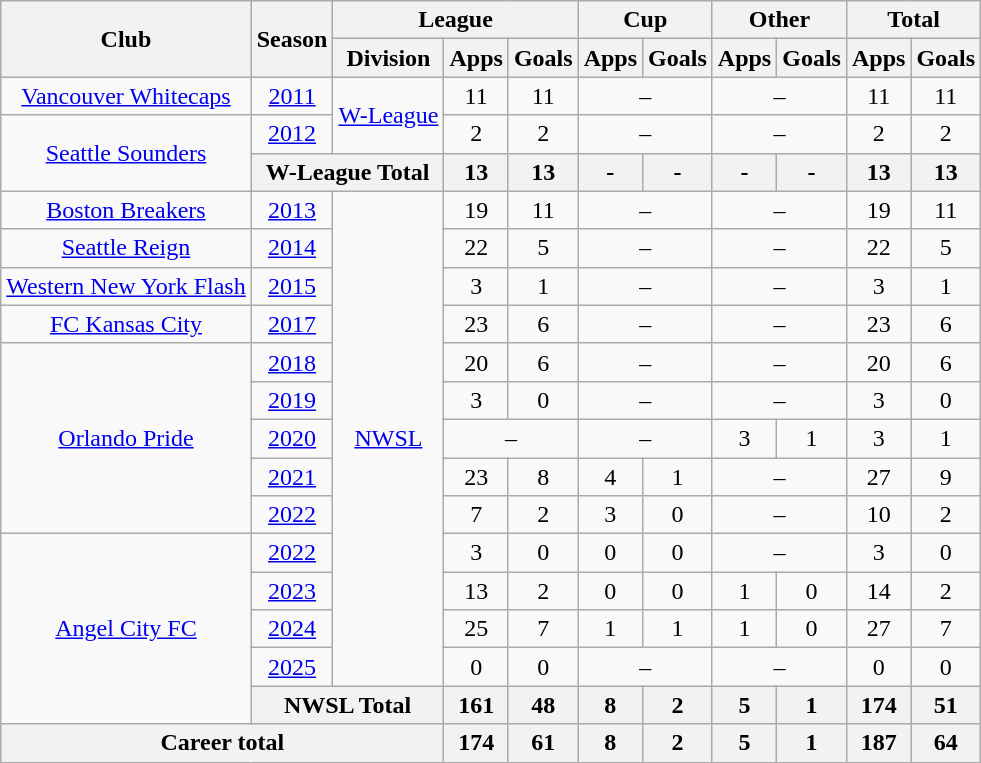<table class="wikitable" style="text-align: center;">
<tr>
<th rowspan="2">Club</th>
<th rowspan="2">Season</th>
<th colspan="3">League</th>
<th colspan="2">Cup</th>
<th colspan="2">Other</th>
<th colspan="2">Total</th>
</tr>
<tr>
<th>Division</th>
<th>Apps</th>
<th>Goals</th>
<th>Apps</th>
<th>Goals</th>
<th>Apps</th>
<th>Goals</th>
<th>Apps</th>
<th>Goals</th>
</tr>
<tr>
<td><a href='#'>Vancouver Whitecaps</a></td>
<td><a href='#'>2011</a></td>
<td rowspan="2"><a href='#'>W-League</a></td>
<td>11</td>
<td>11</td>
<td colspan="2">–</td>
<td colspan="2">–</td>
<td>11</td>
<td>11</td>
</tr>
<tr>
<td rowspan="2"><a href='#'>Seattle Sounders</a></td>
<td><a href='#'>2012</a></td>
<td>2</td>
<td>2</td>
<td colspan="2">–</td>
<td colspan="2">–</td>
<td>2</td>
<td>2</td>
</tr>
<tr>
<th colspan="2"><strong>W-League Total</strong></th>
<th>13</th>
<th>13</th>
<th>-</th>
<th>-</th>
<th>-</th>
<th>-</th>
<th>13</th>
<th>13</th>
</tr>
<tr>
<td><a href='#'>Boston Breakers</a></td>
<td><a href='#'>2013</a></td>
<td rowspan="13"><a href='#'>NWSL</a></td>
<td>19</td>
<td>11</td>
<td colspan="2">–</td>
<td colspan="2">–</td>
<td>19</td>
<td>11</td>
</tr>
<tr>
<td><a href='#'>Seattle Reign</a></td>
<td><a href='#'>2014</a></td>
<td>22</td>
<td>5</td>
<td colspan="2">–</td>
<td colspan="2">–</td>
<td>22</td>
<td>5</td>
</tr>
<tr>
<td><a href='#'>Western New York Flash</a></td>
<td><a href='#'>2015</a></td>
<td>3</td>
<td>1</td>
<td colspan="2">–</td>
<td colspan="2">–</td>
<td>3</td>
<td>1</td>
</tr>
<tr>
<td><a href='#'>FC Kansas City</a></td>
<td><a href='#'>2017</a></td>
<td>23</td>
<td>6</td>
<td colspan="2">–</td>
<td colspan="2">–</td>
<td>23</td>
<td>6</td>
</tr>
<tr>
<td rowspan="5"><a href='#'>Orlando Pride</a></td>
<td><a href='#'>2018</a></td>
<td>20</td>
<td>6</td>
<td colspan="2">–</td>
<td colspan="2">–</td>
<td>20</td>
<td>6</td>
</tr>
<tr>
<td><a href='#'>2019</a></td>
<td>3</td>
<td>0</td>
<td colspan="2">–</td>
<td colspan="2">–</td>
<td>3</td>
<td>0</td>
</tr>
<tr>
<td><a href='#'>2020</a></td>
<td colspan="2">–</td>
<td colspan="2">–</td>
<td>3</td>
<td>1</td>
<td>3</td>
<td>1</td>
</tr>
<tr>
<td><a href='#'>2021</a></td>
<td>23</td>
<td>8</td>
<td>4</td>
<td>1</td>
<td colspan="2">–</td>
<td>27</td>
<td>9</td>
</tr>
<tr>
<td><a href='#'>2022</a></td>
<td>7</td>
<td>2</td>
<td>3</td>
<td>0</td>
<td colspan="2">–</td>
<td>10</td>
<td>2</td>
</tr>
<tr>
<td rowspan="5"><a href='#'>Angel City FC</a></td>
<td><a href='#'>2022</a></td>
<td>3</td>
<td>0</td>
<td>0</td>
<td>0</td>
<td colspan="2">–</td>
<td>3</td>
<td>0</td>
</tr>
<tr>
<td><a href='#'>2023</a></td>
<td>13</td>
<td>2</td>
<td>0</td>
<td>0</td>
<td>1</td>
<td>0</td>
<td>14</td>
<td>2</td>
</tr>
<tr>
<td><a href='#'>2024</a></td>
<td>25</td>
<td>7</td>
<td>1</td>
<td>1</td>
<td>1</td>
<td>0</td>
<td>27</td>
<td>7</td>
</tr>
<tr>
<td><a href='#'>2025</a></td>
<td>0</td>
<td>0</td>
<td colspan="2">–</td>
<td colspan="2">–</td>
<td>0</td>
<td>0</td>
</tr>
<tr>
<th colspan="2">NWSL Total</th>
<th>161</th>
<th>48</th>
<th>8</th>
<th>2</th>
<th>5</th>
<th>1</th>
<th>174</th>
<th>51</th>
</tr>
<tr>
<th colspan="3">Career total</th>
<th>174</th>
<th>61</th>
<th>8</th>
<th>2</th>
<th>5</th>
<th>1</th>
<th>187</th>
<th>64</th>
</tr>
</table>
